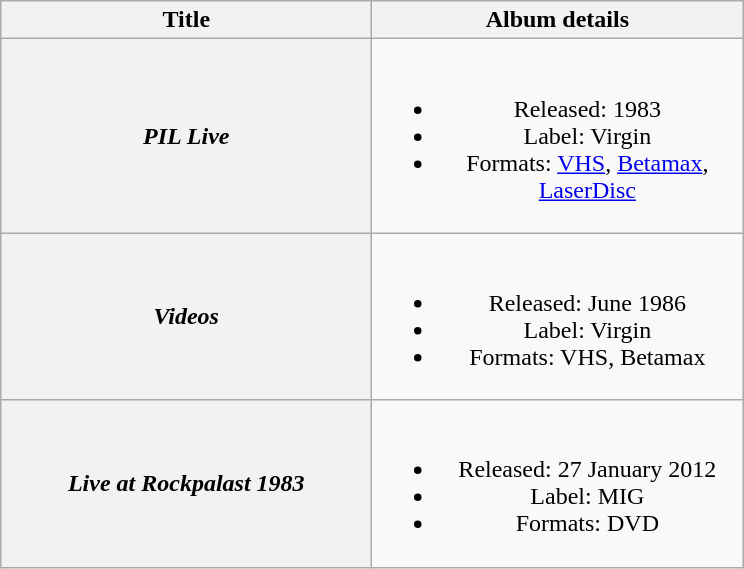<table class="wikitable plainrowheaders" style="text-align:center;">
<tr>
<th scope="col" style="width:15em;">Title</th>
<th scope="col" style="width:15em;">Album details</th>
</tr>
<tr>
<th scope="row"><em>PIL Live</em></th>
<td><br><ul><li>Released: 1983</li><li>Label: Virgin</li><li>Formats: <a href='#'>VHS</a>, <a href='#'>Betamax</a>, <a href='#'>LaserDisc</a></li></ul></td>
</tr>
<tr>
<th scope="row"><em>Videos</em></th>
<td><br><ul><li>Released: June 1986</li><li>Label: Virgin</li><li>Formats: VHS, Betamax</li></ul></td>
</tr>
<tr>
<th scope="row"><em>Live at Rockpalast 1983</em></th>
<td><br><ul><li>Released: 27 January 2012</li><li>Label: MIG</li><li>Formats: DVD</li></ul></td>
</tr>
</table>
